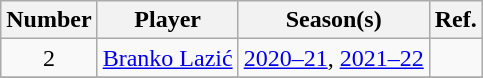<table class="wikitable">
<tr>
<th>Number</th>
<th>Player</th>
<th>Season(s)</th>
<th>Ref.</th>
</tr>
<tr>
<td style="text-align:center;">2</td>
<td> <a href='#'>Branko Lazić</a></td>
<td><a href='#'>2020–21</a>, <a href='#'>2021–22</a></td>
<td></td>
</tr>
<tr>
</tr>
</table>
